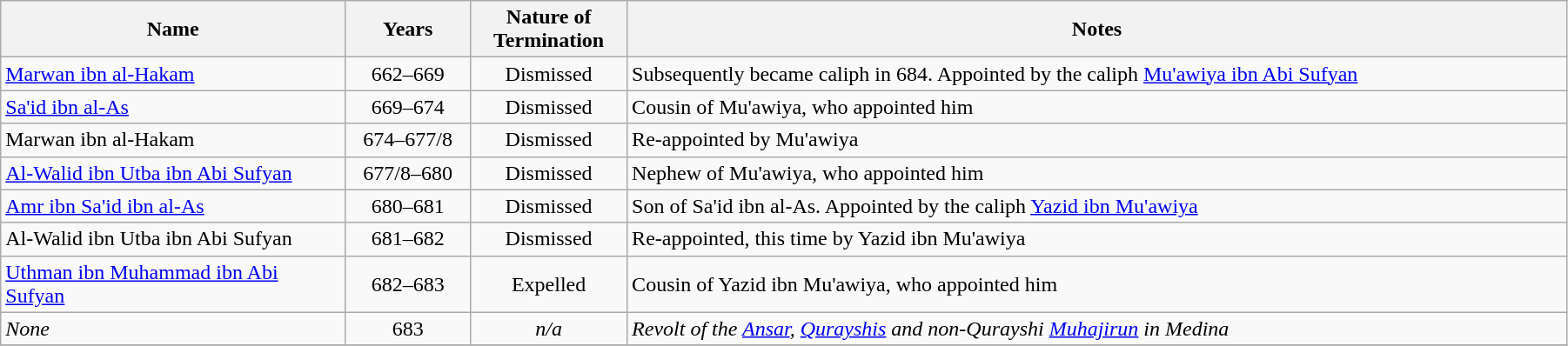<table width=95% class="wikitable">
<tr>
<th width=22%>Name</th>
<th width=8%>Years</th>
<th width=10%>Nature of<br>Termination</th>
<th width=60%>Notes</th>
</tr>
<tr>
<td><a href='#'>Marwan ibn al-Hakam</a></td>
<td align="center">662–669</td>
<td align="center">Dismissed</td>
<td>Subsequently became caliph in 684. Appointed by the caliph <a href='#'>Mu'awiya ibn Abi Sufyan</a></td>
</tr>
<tr>
<td><a href='#'>Sa'id ibn al-As</a></td>
<td align="center">669–674</td>
<td align="center">Dismissed</td>
<td>Cousin of Mu'awiya, who appointed him</td>
</tr>
<tr>
<td>Marwan ibn al-Hakam</td>
<td align="center">674–677/8</td>
<td align="center">Dismissed</td>
<td>Re-appointed by Mu'awiya</td>
</tr>
<tr>
<td><a href='#'>Al-Walid ibn Utba ibn Abi Sufyan</a></td>
<td align="center">677/8–680</td>
<td align="center">Dismissed</td>
<td>Nephew of Mu'awiya, who appointed him</td>
</tr>
<tr>
<td><a href='#'>Amr ibn Sa'id ibn al-As</a></td>
<td align="center">680–681</td>
<td align="center">Dismissed</td>
<td>Son of Sa'id ibn al-As. Appointed by the caliph <a href='#'>Yazid ibn Mu'awiya</a></td>
</tr>
<tr>
<td>Al-Walid ibn Utba ibn Abi Sufyan</td>
<td align="center">681–682</td>
<td align="center">Dismissed</td>
<td>Re-appointed, this time by Yazid ibn Mu'awiya</td>
</tr>
<tr>
<td><a href='#'>Uthman ibn Muhammad ibn Abi Sufyan</a></td>
<td align="center">682–683</td>
<td align="center">Expelled</td>
<td>Cousin of Yazid ibn Mu'awiya, who appointed him</td>
</tr>
<tr>
<td><em>None</em></td>
<td align="center">683</td>
<td align="center"><em>n/a</em></td>
<td><em>Revolt of the <a href='#'>Ansar</a>, <a href='#'>Qurayshis</a> and non-Qurayshi <a href='#'>Muhajirun</a> in Medina</em></td>
</tr>
<tr>
</tr>
</table>
